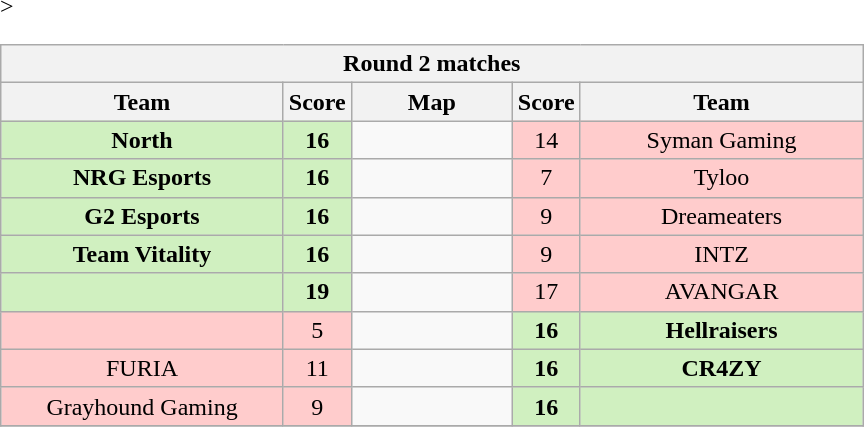<table class="wikitable" style="text-align: center;">
<tr>
<th colspan=5>Round 2 matches</th>
</tr>
<tr <noinclude>>
<th width="181px">Team</th>
<th width="20px">Score</th>
<th width="100px">Map</th>
<th width="20px">Score</th>
<th width="181px">Team</noinclude></th>
</tr>
<tr>
<td style="background: #D0F0C0;"><strong>North</strong></td>
<td style="background: #D0F0C0;"><strong>16</strong></td>
<td></td>
<td style="background: #FFCCCC;">14</td>
<td style="background: #FFCCCC;">Syman Gaming</td>
</tr>
<tr>
<td style="background: #D0F0C0;"><strong>NRG Esports</strong></td>
<td style="background: #D0F0C0;"><strong>16</strong></td>
<td></td>
<td style="background: #FFCCCC;">7</td>
<td style="background: #FFCCCC;">Tyloo</td>
</tr>
<tr>
<td style="background: #D0F0C0;"><strong>G2 Esports</strong></td>
<td style="background: #D0F0C0;"><strong>16</strong></td>
<td></td>
<td style="background: #FFCCCC;">9</td>
<td style="background: #FFCCCC;">Dreameaters</td>
</tr>
<tr>
<td style="background: #D0F0C0;"><strong>Team Vitality</strong></td>
<td style="background: #D0F0C0;"><strong>16</strong></td>
<td></td>
<td style="background: #FFCCCC;">9</td>
<td style="background: #FFCCCC;">INTZ</td>
</tr>
<tr>
<td style="background: #D0F0C0;"><strong></strong></td>
<td style="background: #D0F0C0;"><strong>19</strong></td>
<td></td>
<td style="background: #FFCCCC;">17</td>
<td style="background: #FFCCCC;">AVANGAR</td>
</tr>
<tr>
<td style="background: #FFCCCC;"></td>
<td style="background: #FFCCCC;">5</td>
<td></td>
<td style="background: #D0F0C0;"><strong>16</strong></td>
<td style="background: #D0F0C0;"><strong>Hellraisers</strong></td>
</tr>
<tr>
<td style="background: #FFCCCC;">FURIA</td>
<td style="background: #FFCCCC;">11</td>
<td></td>
<td style="background: #D0F0C0;"><strong>16</strong></td>
<td style="background: #D0F0C0;"><strong>CR4ZY</strong></td>
</tr>
<tr>
<td style="background: #FFCCCC;">Grayhound Gaming</td>
<td style="background: #FFCCCC;">9</td>
<td></td>
<td style="background: #D0F0C0;"><strong>16</strong></td>
<td style="background: #D0F0C0;"><strong></strong></td>
</tr>
<tr>
</tr>
</table>
